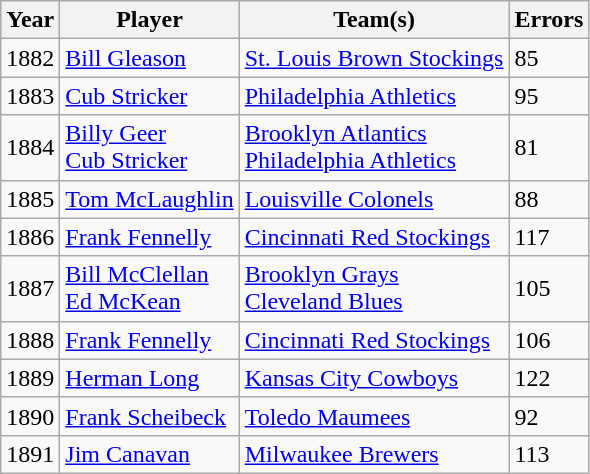<table class="wikitable sortable">
<tr>
<th>Year</th>
<th>Player</th>
<th>Team(s)</th>
<th>Errors</th>
</tr>
<tr>
<td>1882</td>
<td><a href='#'>Bill Gleason</a></td>
<td><a href='#'>St. Louis Brown Stockings</a></td>
<td>85</td>
</tr>
<tr>
<td>1883</td>
<td><a href='#'>Cub Stricker</a></td>
<td><a href='#'>Philadelphia Athletics</a></td>
<td>95</td>
</tr>
<tr>
<td>1884</td>
<td><a href='#'>Billy Geer</a><br><a href='#'>Cub Stricker</a></td>
<td><a href='#'>Brooklyn Atlantics</a><br><a href='#'>Philadelphia Athletics</a></td>
<td>81</td>
</tr>
<tr>
<td>1885</td>
<td><a href='#'>Tom McLaughlin</a></td>
<td><a href='#'>Louisville Colonels</a></td>
<td>88</td>
</tr>
<tr>
<td>1886</td>
<td><a href='#'>Frank Fennelly</a></td>
<td><a href='#'>Cincinnati Red Stockings</a></td>
<td>117</td>
</tr>
<tr>
<td>1887</td>
<td><a href='#'>Bill McClellan</a> <br> <a href='#'>Ed McKean</a></td>
<td><a href='#'>Brooklyn Grays</a> <br> <a href='#'>Cleveland Blues</a></td>
<td>105</td>
</tr>
<tr>
<td>1888</td>
<td><a href='#'>Frank Fennelly</a></td>
<td><a href='#'>Cincinnati Red Stockings</a></td>
<td>106</td>
</tr>
<tr>
<td>1889</td>
<td><a href='#'>Herman Long</a></td>
<td><a href='#'>Kansas City Cowboys</a></td>
<td>122</td>
</tr>
<tr>
<td>1890</td>
<td><a href='#'>Frank Scheibeck</a></td>
<td><a href='#'>Toledo Maumees</a></td>
<td>92</td>
</tr>
<tr>
<td>1891</td>
<td><a href='#'>Jim Canavan</a></td>
<td><a href='#'>Milwaukee Brewers</a></td>
<td>113</td>
</tr>
</table>
